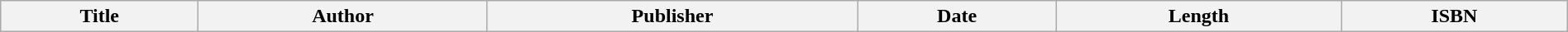<table class="wikitable" style="width:100%; margin:auto;">
<tr>
<th>Title</th>
<th>Author</th>
<th>Publisher</th>
<th>Date</th>
<th>Length</th>
<th>ISBN<br>
</th>
</tr>
</table>
